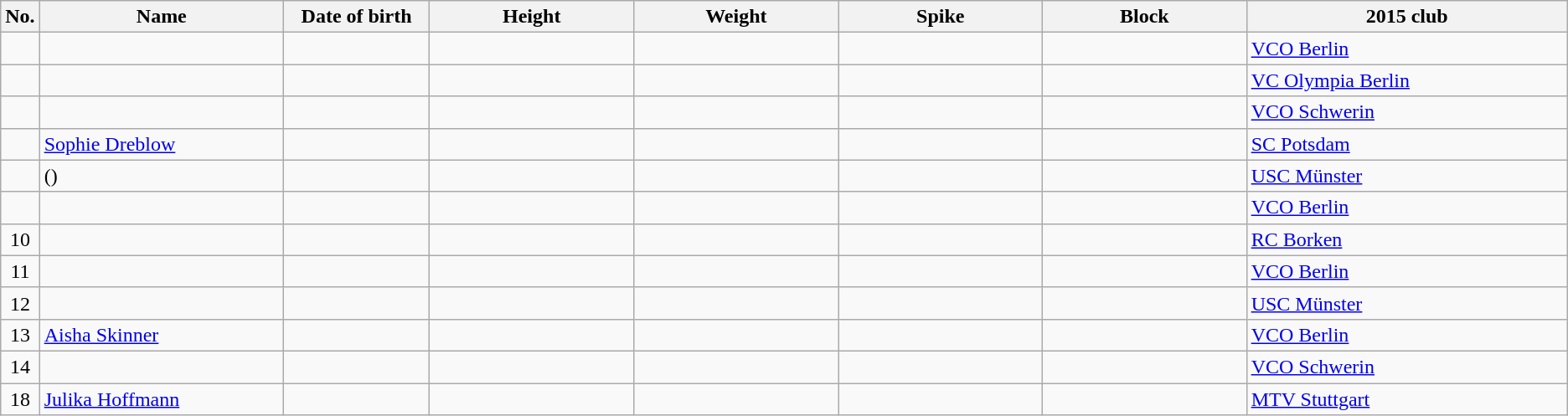<table class="wikitable sortable" style="text-align:center;">
<tr>
<th>No.</th>
<th style="width:12em">Name</th>
<th style="width:7em">Date of birth</th>
<th style="width:10em">Height</th>
<th style="width:10em">Weight</th>
<th style="width:10em">Spike</th>
<th style="width:10em">Block</th>
<th style="width:16em">2015 club</th>
</tr>
<tr>
<td></td>
<td align=left></td>
<td align=right></td>
<td></td>
<td></td>
<td></td>
<td></td>
<td align=left> <a href='#'>VCO Berlin</a></td>
</tr>
<tr>
<td></td>
<td align=left></td>
<td align=right></td>
<td></td>
<td></td>
<td></td>
<td></td>
<td align=left> <a href='#'>VC Olympia Berlin</a></td>
</tr>
<tr>
<td></td>
<td align=left></td>
<td align=right></td>
<td></td>
<td></td>
<td></td>
<td></td>
<td align=left> <a href='#'>VCO Schwerin</a></td>
</tr>
<tr>
<td></td>
<td align=left><a href='#'>Sophie Dreblow</a></td>
<td align=right></td>
<td></td>
<td></td>
<td></td>
<td></td>
<td align=left> <a href='#'>SC Potsdam</a></td>
</tr>
<tr>
<td></td>
<td align=left> ()</td>
<td align=right></td>
<td></td>
<td></td>
<td></td>
<td></td>
<td align=left> <a href='#'>USC Münster</a></td>
</tr>
<tr>
<td></td>
<td align=left></td>
<td align=right></td>
<td></td>
<td></td>
<td></td>
<td></td>
<td align=left> <a href='#'>VCO Berlin</a></td>
</tr>
<tr>
<td>10</td>
<td align=left></td>
<td align=right></td>
<td></td>
<td></td>
<td></td>
<td></td>
<td align=left> <a href='#'>RC Borken</a></td>
</tr>
<tr>
<td>11</td>
<td align=left></td>
<td align=right></td>
<td></td>
<td></td>
<td></td>
<td></td>
<td align=left> <a href='#'>VCO Berlin</a></td>
</tr>
<tr>
<td>12</td>
<td align=left></td>
<td align=right></td>
<td></td>
<td></td>
<td></td>
<td></td>
<td align=left> <a href='#'>USC Münster</a></td>
</tr>
<tr>
<td>13</td>
<td align=left><a href='#'>Aisha Skinner</a></td>
<td align=right></td>
<td></td>
<td></td>
<td></td>
<td></td>
<td align=left> <a href='#'>VCO Berlin</a></td>
</tr>
<tr>
<td>14</td>
<td align=left></td>
<td align=right></td>
<td></td>
<td></td>
<td></td>
<td></td>
<td align=left> <a href='#'>VCO Schwerin</a></td>
</tr>
<tr>
<td>18</td>
<td align=left><a href='#'>Julika Hoffmann</a></td>
<td align=right></td>
<td></td>
<td></td>
<td></td>
<td></td>
<td align=left> <a href='#'>MTV Stuttgart</a></td>
</tr>
</table>
